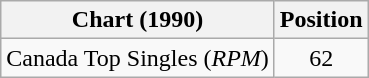<table class="wikitable sortable">
<tr>
<th>Chart (1990)</th>
<th>Position</th>
</tr>
<tr>
<td align="left">Canada Top Singles (<em>RPM</em>)</td>
<td align="center">62</td>
</tr>
</table>
